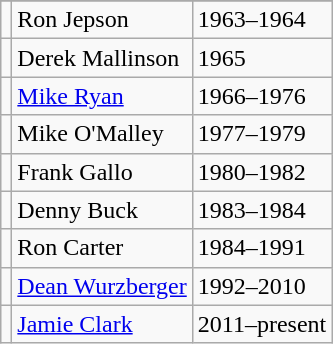<table class="wikitable">
<tr>
</tr>
<tr>
<td></td>
<td>Ron Jepson</td>
<td>1963–1964</td>
</tr>
<tr>
<td></td>
<td>Derek Mallinson</td>
<td>1965</td>
</tr>
<tr>
<td></td>
<td><a href='#'>Mike Ryan</a></td>
<td>1966–1976</td>
</tr>
<tr>
<td></td>
<td>Mike O'Malley</td>
<td>1977–1979</td>
</tr>
<tr>
<td></td>
<td>Frank Gallo</td>
<td>1980–1982</td>
</tr>
<tr>
<td></td>
<td>Denny Buck</td>
<td>1983–1984</td>
</tr>
<tr>
<td></td>
<td>Ron Carter</td>
<td>1984–1991</td>
</tr>
<tr>
<td></td>
<td><a href='#'>Dean Wurzberger</a></td>
<td>1992–2010</td>
</tr>
<tr>
<td></td>
<td><a href='#'>Jamie Clark</a></td>
<td>2011–present</td>
</tr>
</table>
